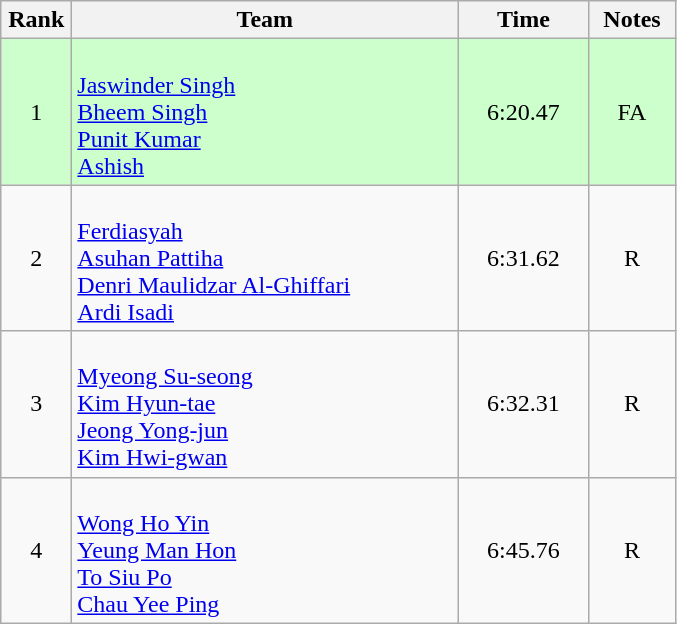<table class=wikitable style="text-align:center">
<tr>
<th width=40>Rank</th>
<th width=250>Team</th>
<th width=80>Time</th>
<th width=50>Notes</th>
</tr>
<tr bgcolor="ccffcc">
<td>1</td>
<td align="left"><br><a href='#'>Jaswinder Singh</a><br><a href='#'>Bheem Singh</a><br><a href='#'>Punit Kumar</a><br><a href='#'>Ashish</a></td>
<td>6:20.47</td>
<td>FA</td>
</tr>
<tr>
<td>2</td>
<td align="left"><br><a href='#'>Ferdiasyah</a><br><a href='#'>Asuhan Pattiha</a><br><a href='#'>Denri Maulidzar Al-Ghiffari</a><br><a href='#'>Ardi Isadi</a></td>
<td>6:31.62</td>
<td>R</td>
</tr>
<tr>
<td>3</td>
<td align="left"><br><a href='#'>Myeong Su-seong</a><br><a href='#'>Kim Hyun-tae</a><br><a href='#'>Jeong Yong-jun</a><br><a href='#'>Kim Hwi-gwan</a></td>
<td>6:32.31</td>
<td>R</td>
</tr>
<tr>
<td>4</td>
<td align="left"><br><a href='#'>Wong Ho Yin</a><br><a href='#'>Yeung Man Hon</a><br><a href='#'>To Siu Po</a><br><a href='#'>Chau Yee Ping</a></td>
<td>6:45.76</td>
<td>R</td>
</tr>
</table>
